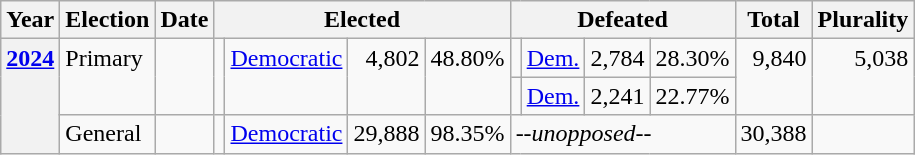<table class="wikitable">
<tr>
<th>Year</th>
<th>Election</th>
<th>Date</th>
<th colspan="4">Elected</th>
<th colspan="4">Defeated</th>
<th>Total</th>
<th>Plurality</th>
</tr>
<tr>
<th rowspan="3" valign="top"><a href='#'>2024</a></th>
<td rowspan="2" valign="top">Primary</td>
<td rowspan="2" valign="top"></td>
<td rowspan="2" valign="top"></td>
<td valign="top" rowspan="2" ><a href='#'>Democratic</a></td>
<td rowspan="2" align="right" valign="top">4,802</td>
<td rowspan="2" align="right" valign="top">48.80%</td>
<td valign="top"></td>
<td valign="top" ><a href='#'>Dem.</a></td>
<td align="right" valign="top">2,784</td>
<td align="right" valign="top">28.30%</td>
<td rowspan="2" align="right" valign="top">9,840</td>
<td rowspan="2" align="right" valign="top">5,038</td>
</tr>
<tr>
<td valign="top"></td>
<td valign="top" ><a href='#'>Dem.</a></td>
<td align="right" valign="top">2,241</td>
<td align="right" valign="top">22.77%</td>
</tr>
<tr>
<td valign="top">General</td>
<td valign="top"></td>
<td valign="top"></td>
<td valign="top" ><a href='#'>Democratic</a></td>
<td align="right" valign="top">29,888</td>
<td align="right" valign="top">98.35%</td>
<td colspan="4" valign="top"><em>--unopposed--</em></td>
<td align="right" valign="top">30,388</td>
<td></td>
</tr>
</table>
